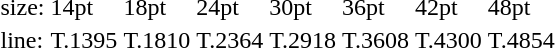<table style="margin-left:40px;">
<tr>
<td>size:</td>
<td>14pt</td>
<td>18pt</td>
<td>24pt</td>
<td>30pt</td>
<td>36pt</td>
<td>42pt</td>
<td>48pt</td>
</tr>
<tr>
<td>line:</td>
<td>T.1395</td>
<td>T.1810</td>
<td>T.2364</td>
<td>T.2918</td>
<td>T.3608</td>
<td>T.4300</td>
<td>T.4854</td>
</tr>
</table>
